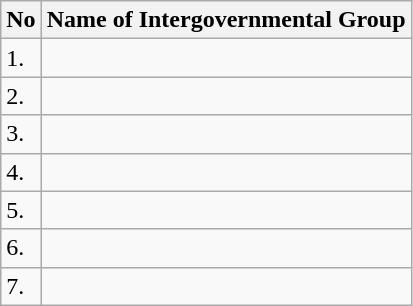<table class="wikitable">
<tr>
<th>No</th>
<th>Name of Intergovernmental Group</th>
</tr>
<tr>
<td>1.</td>
<td></td>
</tr>
<tr>
<td>2.</td>
<td></td>
</tr>
<tr>
<td>3.</td>
<td></td>
</tr>
<tr>
<td>4.</td>
<td></td>
</tr>
<tr>
<td>5.</td>
<td></td>
</tr>
<tr>
<td>6.</td>
<td></td>
</tr>
<tr>
<td>7.</td>
<td></td>
</tr>
</table>
